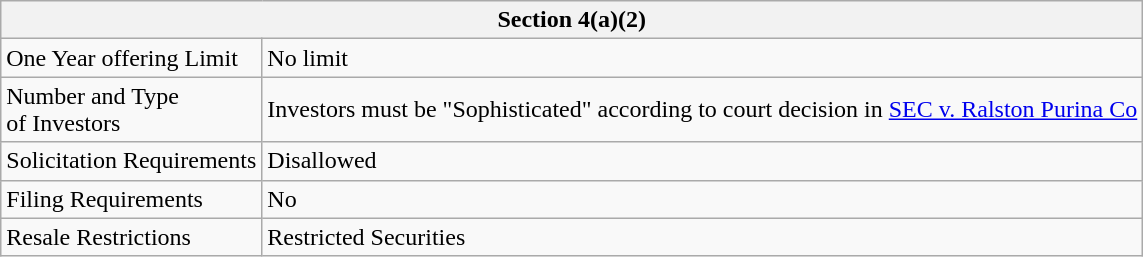<table class="wikitable">
<tr>
<th colspan="2">Section 4(a)(2) </th>
</tr>
<tr>
<td>One Year offering Limit</td>
<td>No limit</td>
</tr>
<tr>
<td>Number and Type<br>of Investors</td>
<td>Investors must be "Sophisticated" according to court decision in <a href='#'>SEC v. Ralston Purina Co</a></td>
</tr>
<tr>
<td>Solicitation Requirements</td>
<td>Disallowed</td>
</tr>
<tr>
<td>Filing Requirements</td>
<td>No</td>
</tr>
<tr>
<td>Resale Restrictions</td>
<td>Restricted Securities</td>
</tr>
</table>
